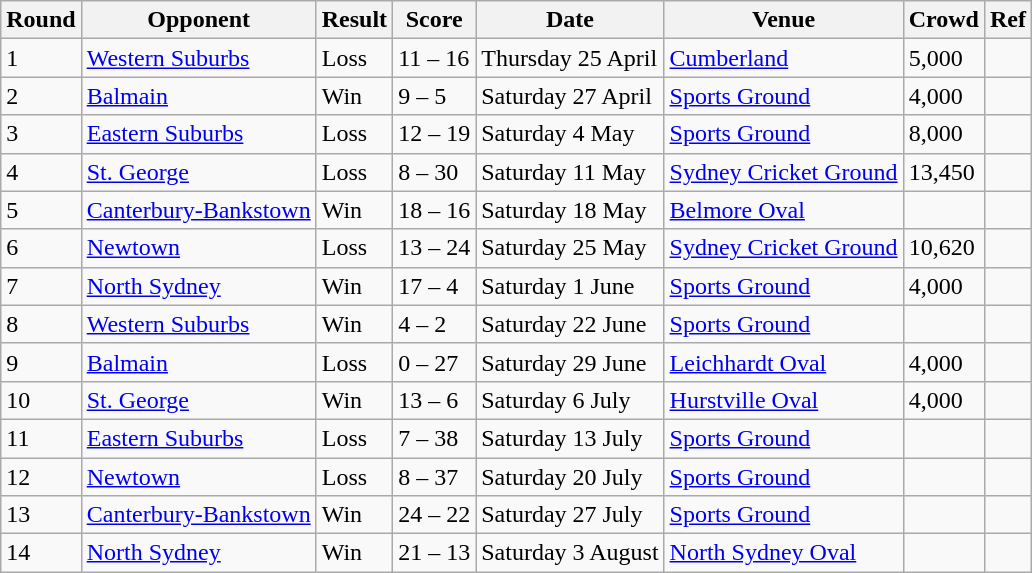<table class="wikitable" style="text-align:left;">
<tr>
<th>Round</th>
<th>Opponent</th>
<th>Result</th>
<th>Score</th>
<th>Date</th>
<th>Venue</th>
<th>Crowd</th>
<th>Ref</th>
</tr>
<tr>
<td>1</td>
<td> <a href='#'>Western Suburbs</a></td>
<td>Loss</td>
<td>11 – 16</td>
<td>Thursday 25 April</td>
<td><a href='#'>Cumberland</a></td>
<td>5,000</td>
<td></td>
</tr>
<tr>
<td>2</td>
<td> <a href='#'>Balmain</a></td>
<td>Win</td>
<td>9 – 5</td>
<td>Saturday 27 April</td>
<td><a href='#'>Sports Ground</a></td>
<td>4,000</td>
<td></td>
</tr>
<tr>
<td>3</td>
<td> <a href='#'>Eastern Suburbs</a></td>
<td>Loss</td>
<td>12 – 19</td>
<td>Saturday 4 May</td>
<td><a href='#'>Sports Ground</a></td>
<td>8,000</td>
<td></td>
</tr>
<tr>
<td>4</td>
<td> <a href='#'>St. George</a></td>
<td>Loss</td>
<td>8 – 30</td>
<td>Saturday 11 May</td>
<td><a href='#'>Sydney Cricket Ground</a></td>
<td>13,450</td>
<td></td>
</tr>
<tr>
<td>5</td>
<td> <a href='#'>Canterbury-Bankstown</a></td>
<td>Win</td>
<td>18 – 16</td>
<td>Saturday 18 May</td>
<td><a href='#'>Belmore Oval</a></td>
<td></td>
<td></td>
</tr>
<tr>
<td>6</td>
<td> <a href='#'>Newtown</a></td>
<td>Loss</td>
<td>13 – 24</td>
<td>Saturday 25 May</td>
<td><a href='#'>Sydney Cricket Ground</a></td>
<td>10,620</td>
<td></td>
</tr>
<tr>
<td>7</td>
<td> <a href='#'>North Sydney</a></td>
<td>Win</td>
<td>17 – 4</td>
<td>Saturday 1 June</td>
<td><a href='#'>Sports Ground</a></td>
<td>4,000</td>
<td></td>
</tr>
<tr>
<td>8</td>
<td> <a href='#'>Western Suburbs</a></td>
<td>Win</td>
<td>4 – 2</td>
<td>Saturday 22 June</td>
<td><a href='#'>Sports Ground</a></td>
<td></td>
<td></td>
</tr>
<tr>
<td>9</td>
<td> <a href='#'>Balmain</a></td>
<td>Loss</td>
<td>0 – 27</td>
<td>Saturday 29 June</td>
<td><a href='#'>Leichhardt Oval</a></td>
<td>4,000</td>
<td></td>
</tr>
<tr>
<td>10</td>
<td> <a href='#'>St. George</a></td>
<td>Win</td>
<td>13 – 6</td>
<td>Saturday 6 July</td>
<td><a href='#'>Hurstville Oval</a></td>
<td>4,000</td>
<td></td>
</tr>
<tr>
<td>11</td>
<td> <a href='#'>Eastern Suburbs</a></td>
<td>Loss</td>
<td>7 – 38</td>
<td>Saturday 13 July</td>
<td><a href='#'>Sports Ground</a></td>
<td></td>
<td></td>
</tr>
<tr>
<td>12</td>
<td> <a href='#'>Newtown</a></td>
<td>Loss</td>
<td>8 – 37</td>
<td>Saturday 20 July</td>
<td><a href='#'>Sports Ground</a></td>
<td></td>
<td></td>
</tr>
<tr>
<td>13</td>
<td> <a href='#'>Canterbury-Bankstown</a></td>
<td>Win</td>
<td>24 – 22</td>
<td>Saturday 27 July</td>
<td><a href='#'>Sports Ground</a></td>
<td></td>
<td></td>
</tr>
<tr>
<td>14</td>
<td> <a href='#'>North Sydney</a></td>
<td>Win</td>
<td>21 – 13</td>
<td>Saturday 3 August</td>
<td><a href='#'>North Sydney Oval</a></td>
<td></td>
<td></td>
</tr>
</table>
